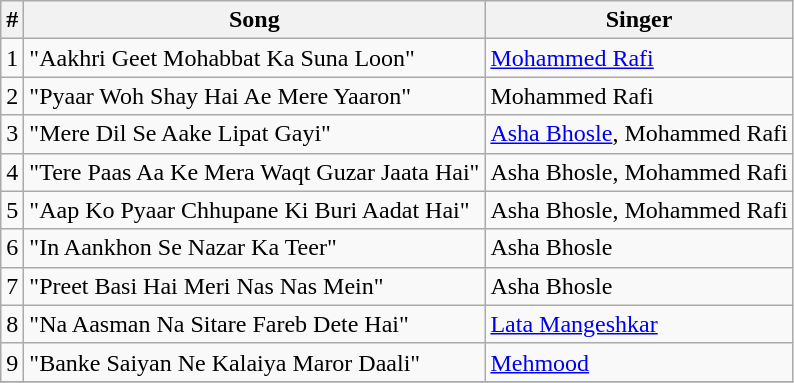<table class="wikitable">
<tr>
<th>#</th>
<th>Song</th>
<th>Singer</th>
</tr>
<tr>
<td>1</td>
<td>"Aakhri Geet Mohabbat Ka Suna Loon"</td>
<td><a href='#'>Mohammed Rafi</a></td>
</tr>
<tr>
<td>2</td>
<td>"Pyaar Woh Shay Hai Ae Mere Yaaron"</td>
<td>Mohammed Rafi</td>
</tr>
<tr>
<td>3</td>
<td>"Mere Dil Se Aake Lipat Gayi"</td>
<td><a href='#'>Asha Bhosle</a>, Mohammed Rafi</td>
</tr>
<tr>
<td>4</td>
<td>"Tere Paas Aa Ke Mera Waqt Guzar Jaata Hai"</td>
<td>Asha Bhosle, Mohammed Rafi</td>
</tr>
<tr>
<td>5</td>
<td>"Aap Ko Pyaar Chhupane Ki Buri Aadat Hai"</td>
<td>Asha Bhosle, Mohammed Rafi</td>
</tr>
<tr>
<td>6</td>
<td>"In Aankhon Se Nazar Ka Teer"</td>
<td>Asha Bhosle</td>
</tr>
<tr>
<td>7</td>
<td>"Preet Basi Hai Meri Nas Nas Mein"</td>
<td>Asha Bhosle</td>
</tr>
<tr>
<td>8</td>
<td>"Na Aasman Na Sitare Fareb Dete Hai"</td>
<td><a href='#'>Lata Mangeshkar</a></td>
</tr>
<tr>
<td>9</td>
<td>"Banke Saiyan Ne Kalaiya Maror Daali"</td>
<td><a href='#'>Mehmood</a></td>
</tr>
<tr>
</tr>
</table>
